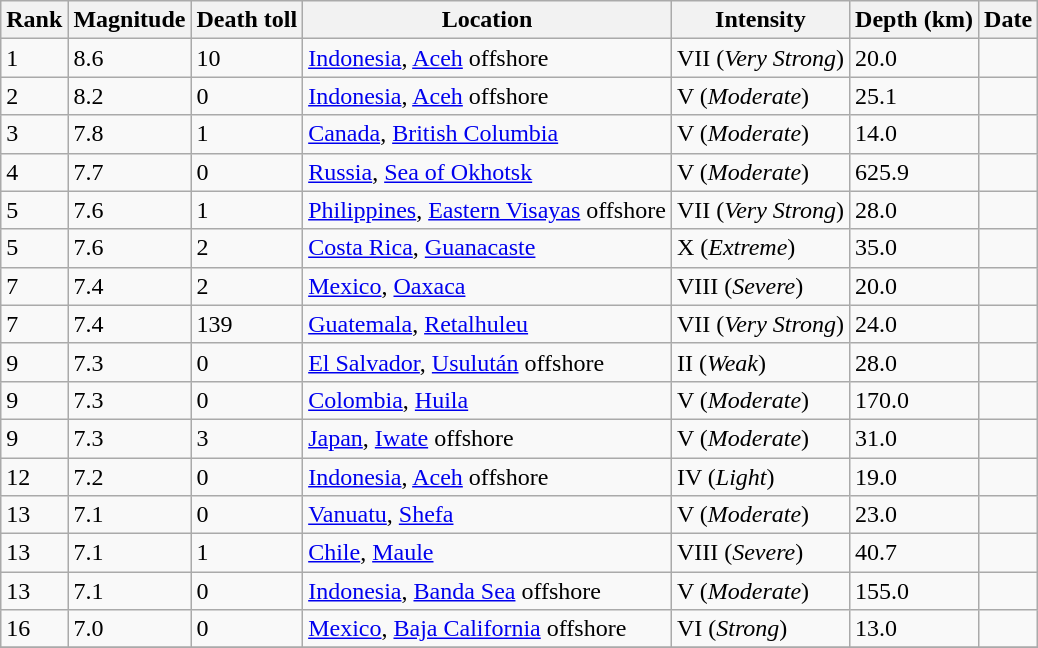<table class="sortable wikitable" style="font-size:100%;">
<tr>
<th>Rank</th>
<th>Magnitude</th>
<th>Death toll</th>
<th>Location</th>
<th>Intensity</th>
<th>Depth (km)</th>
<th>Date</th>
</tr>
<tr>
<td>1</td>
<td>8.6</td>
<td>10</td>
<td> <a href='#'>Indonesia</a>, <a href='#'>Aceh</a> offshore</td>
<td>VII (<em>Very Strong</em>)</td>
<td>20.0</td>
<td></td>
</tr>
<tr>
<td>2</td>
<td>8.2</td>
<td>0</td>
<td> <a href='#'>Indonesia</a>, <a href='#'>Aceh</a> offshore</td>
<td>V (<em>Moderate</em>)</td>
<td>25.1</td>
<td></td>
</tr>
<tr>
<td>3</td>
<td>7.8</td>
<td>1</td>
<td> <a href='#'>Canada</a>, <a href='#'>British Columbia</a></td>
<td>V (<em>Moderate</em>)</td>
<td>14.0</td>
<td></td>
</tr>
<tr>
<td>4</td>
<td>7.7</td>
<td>0</td>
<td> <a href='#'>Russia</a>, <a href='#'>Sea of Okhotsk</a></td>
<td>V (<em>Moderate</em>)</td>
<td>625.9</td>
<td></td>
</tr>
<tr>
<td>5</td>
<td>7.6</td>
<td>1</td>
<td><a href='#'>Philippines</a>, <a href='#'>Eastern Visayas</a> offshore</td>
<td>VII (<em>Very Strong</em>)</td>
<td>28.0</td>
<td></td>
</tr>
<tr>
<td>5</td>
<td>7.6</td>
<td>2</td>
<td> <a href='#'>Costa Rica</a>, <a href='#'>Guanacaste</a></td>
<td>X (<em>Extreme</em>)</td>
<td>35.0</td>
<td></td>
</tr>
<tr>
<td>7</td>
<td>7.4</td>
<td>2</td>
<td> <a href='#'>Mexico</a>, <a href='#'>Oaxaca</a></td>
<td>VIII (<em>Severe</em>)</td>
<td>20.0</td>
<td></td>
</tr>
<tr>
<td>7</td>
<td>7.4</td>
<td>139</td>
<td> <a href='#'>Guatemala</a>, <a href='#'>Retalhuleu</a></td>
<td>VII (<em>Very Strong</em>)</td>
<td>24.0</td>
<td></td>
</tr>
<tr>
<td>9</td>
<td>7.3</td>
<td>0</td>
<td> <a href='#'>El Salvador</a>, <a href='#'>Usulután</a> offshore</td>
<td>II (<em>Weak</em>)</td>
<td>28.0</td>
<td></td>
</tr>
<tr>
<td>9</td>
<td>7.3</td>
<td>0</td>
<td> <a href='#'>Colombia</a>, <a href='#'>Huila</a></td>
<td>V (<em>Moderate</em>)</td>
<td>170.0</td>
<td></td>
</tr>
<tr>
<td>9</td>
<td>7.3</td>
<td>3</td>
<td> <a href='#'>Japan</a>, <a href='#'>Iwate</a> offshore</td>
<td>V (<em>Moderate</em>)</td>
<td>31.0</td>
<td></td>
</tr>
<tr>
<td>12</td>
<td>7.2</td>
<td>0</td>
<td> <a href='#'>Indonesia</a>, <a href='#'>Aceh</a> offshore</td>
<td>IV (<em>Light</em>)</td>
<td>19.0</td>
<td></td>
</tr>
<tr>
<td>13</td>
<td>7.1</td>
<td>0</td>
<td> <a href='#'>Vanuatu</a>, <a href='#'>Shefa</a></td>
<td>V (<em>Moderate</em>)</td>
<td>23.0</td>
<td></td>
</tr>
<tr>
<td>13</td>
<td>7.1</td>
<td>1</td>
<td> <a href='#'>Chile</a>, <a href='#'>Maule</a></td>
<td>VIII (<em>Severe</em>)</td>
<td>40.7</td>
<td></td>
</tr>
<tr>
<td>13</td>
<td>7.1</td>
<td>0</td>
<td> <a href='#'>Indonesia</a>, <a href='#'>Banda Sea</a> offshore</td>
<td>V (<em>Moderate</em>)</td>
<td>155.0</td>
<td></td>
</tr>
<tr>
<td>16</td>
<td>7.0</td>
<td>0</td>
<td> <a href='#'>Mexico</a>, <a href='#'>Baja California</a> offshore</td>
<td>VI (<em>Strong</em>)</td>
<td>13.0</td>
<td></td>
</tr>
<tr>
</tr>
</table>
